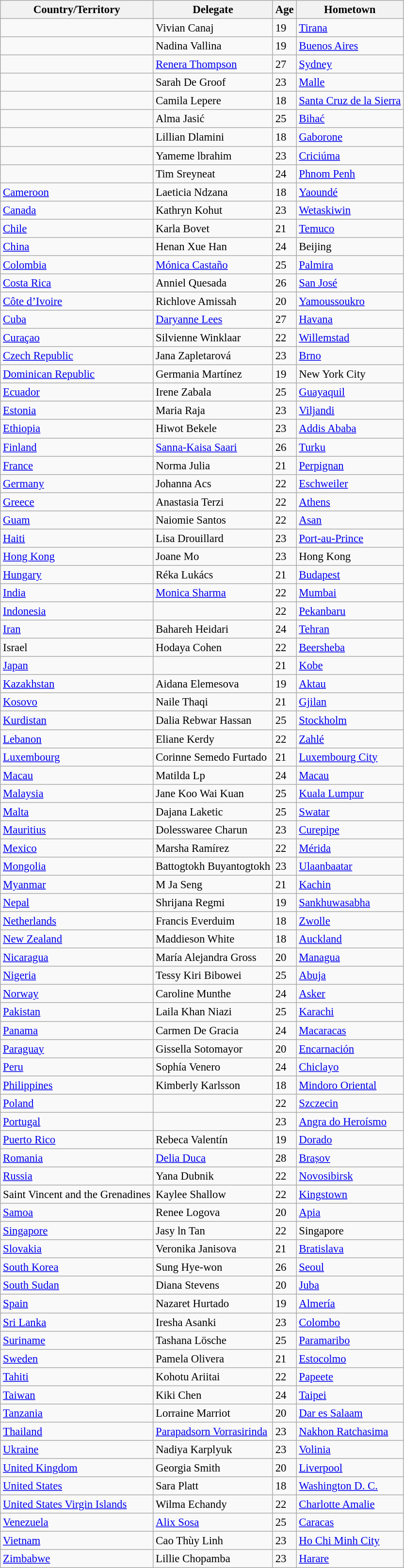<table class="wikitable sortable" style="font-size: 95%;">
<tr>
<th>Country/Territory</th>
<th>Delegate</th>
<th>Age</th>
<th>Hometown</th>
</tr>
<tr>
<td></td>
<td>Vivian Canaj</td>
<td>19</td>
<td><a href='#'>Tirana</a></td>
</tr>
<tr>
<td></td>
<td>Nadina Vallina</td>
<td>19</td>
<td><a href='#'>Buenos Aires</a></td>
</tr>
<tr>
<td></td>
<td><a href='#'>Renera Thompson</a></td>
<td>27</td>
<td><a href='#'>Sydney</a></td>
</tr>
<tr>
<td></td>
<td>Sarah De Groof</td>
<td>23</td>
<td><a href='#'>Malle</a></td>
</tr>
<tr>
<td></td>
<td>Camila Lepere</td>
<td>18</td>
<td><a href='#'>Santa Cruz de la Sierra</a></td>
</tr>
<tr>
<td></td>
<td>Alma Jasić</td>
<td>25</td>
<td><a href='#'>Bihać</a></td>
</tr>
<tr>
<td></td>
<td>Lillian Dlamini</td>
<td>18</td>
<td><a href='#'>Gaborone</a></td>
</tr>
<tr>
<td></td>
<td>Yameme lbrahim</td>
<td>23</td>
<td><a href='#'>Criciúma</a></td>
</tr>
<tr>
<td></td>
<td>Tim Sreyneat</td>
<td>24</td>
<td><a href='#'>Phnom Penh</a></td>
</tr>
<tr>
<td> <a href='#'>Cameroon</a></td>
<td>Laeticia Ndzana</td>
<td>18</td>
<td><a href='#'>Yaoundé</a></td>
</tr>
<tr>
<td> <a href='#'>Canada</a></td>
<td>Kathryn Kohut</td>
<td>23</td>
<td><a href='#'>Wetaskiwin</a></td>
</tr>
<tr>
<td> <a href='#'>Chile</a></td>
<td>Karla Bovet</td>
<td>21</td>
<td><a href='#'>Temuco</a></td>
</tr>
<tr>
<td> <a href='#'>China</a></td>
<td>Henan Xue Han</td>
<td>24</td>
<td>Beijing</td>
</tr>
<tr>
<td> <a href='#'>Colombia</a></td>
<td><a href='#'>Mónica Castaño</a></td>
<td>25</td>
<td><a href='#'>Palmira</a></td>
</tr>
<tr>
<td> <a href='#'>Costa Rica</a></td>
<td>Anniel Quesada</td>
<td>26</td>
<td><a href='#'>San José</a></td>
</tr>
<tr>
<td> <a href='#'>Côte d’Ivoire</a></td>
<td>Richlove Amissah</td>
<td>20</td>
<td><a href='#'>Yamoussoukro</a></td>
</tr>
<tr>
<td> <a href='#'>Cuba</a></td>
<td><a href='#'>Daryanne Lees</a></td>
<td>27</td>
<td><a href='#'>Havana</a></td>
</tr>
<tr>
<td> <a href='#'>Curaçao</a></td>
<td>Silvienne Winklaar</td>
<td>22</td>
<td><a href='#'>Willemstad</a></td>
</tr>
<tr>
<td> <a href='#'>Czech Republic</a></td>
<td>Jana Zapletarová</td>
<td>23</td>
<td><a href='#'>Brno</a></td>
</tr>
<tr>
<td> <a href='#'>Dominican Republic</a></td>
<td>Germania Martínez</td>
<td>19</td>
<td>New York City</td>
</tr>
<tr>
<td> <a href='#'>Ecuador</a></td>
<td>Irene Zabala</td>
<td>25</td>
<td><a href='#'>Guayaquil</a></td>
</tr>
<tr>
<td> <a href='#'>Estonia</a></td>
<td>Maria Raja</td>
<td>23</td>
<td><a href='#'>Viljandi</a></td>
</tr>
<tr>
<td> <a href='#'>Ethiopia</a></td>
<td>Hiwot Bekele</td>
<td>23</td>
<td><a href='#'>Addis Ababa</a></td>
</tr>
<tr>
<td> <a href='#'>Finland</a></td>
<td><a href='#'>Sanna-Kaisa Saari</a></td>
<td>26</td>
<td><a href='#'>Turku</a></td>
</tr>
<tr>
<td> <a href='#'>France</a></td>
<td>Norma Julia</td>
<td>21</td>
<td><a href='#'>Perpignan</a></td>
</tr>
<tr>
<td> <a href='#'>Germany</a></td>
<td>Johanna Acs</td>
<td>22</td>
<td><a href='#'>Eschweiler</a></td>
</tr>
<tr>
<td> <a href='#'>Greece</a></td>
<td>Anastasia Terzi</td>
<td>22</td>
<td><a href='#'>Athens</a></td>
</tr>
<tr>
<td> <a href='#'>Guam</a></td>
<td>Naiomie Santos</td>
<td>22</td>
<td><a href='#'>Asan</a></td>
</tr>
<tr>
<td> <a href='#'>Haiti</a></td>
<td>Lisa Drouillard</td>
<td>23</td>
<td><a href='#'>Port-au-Prince</a></td>
</tr>
<tr>
<td> <a href='#'>Hong Kong</a></td>
<td>Joane Mo</td>
<td>23</td>
<td>Hong Kong</td>
</tr>
<tr>
<td> <a href='#'>Hungary</a></td>
<td>Réka Lukács</td>
<td>21</td>
<td><a href='#'>Budapest</a></td>
</tr>
<tr>
<td> <a href='#'>India</a></td>
<td><a href='#'>Monica Sharma</a></td>
<td>22</td>
<td><a href='#'>Mumbai</a></td>
</tr>
<tr>
<td> <a href='#'>Indonesia</a></td>
<td></td>
<td>22</td>
<td><a href='#'>Pekanbaru</a></td>
</tr>
<tr>
<td> <a href='#'>Iran</a></td>
<td>Bahareh Heidari</td>
<td>24</td>
<td><a href='#'>Tehran</a></td>
</tr>
<tr>
<td> Israel</td>
<td>Hodaya Cohen</td>
<td>22</td>
<td><a href='#'>Beersheba</a></td>
</tr>
<tr>
<td> <a href='#'>Japan</a></td>
<td></td>
<td>21</td>
<td><a href='#'>Kobe</a></td>
</tr>
<tr>
<td> <a href='#'>Kazakhstan</a></td>
<td>Aidana Elemesova</td>
<td>19</td>
<td><a href='#'>Aktau</a></td>
</tr>
<tr>
<td> <a href='#'>Kosovo</a></td>
<td>Naile Thaqi</td>
<td>21</td>
<td><a href='#'>Gjilan</a></td>
</tr>
<tr>
<td> <a href='#'>Kurdistan</a></td>
<td>Dalia Rebwar Hassan</td>
<td>25</td>
<td><a href='#'>Stockholm</a></td>
</tr>
<tr>
<td> <a href='#'>Lebanon</a></td>
<td>Eliane Kerdy</td>
<td>22</td>
<td><a href='#'>Zahlé</a></td>
</tr>
<tr>
<td> <a href='#'>Luxembourg</a></td>
<td>Corinne Semedo Furtado</td>
<td>21</td>
<td><a href='#'>Luxembourg City</a></td>
</tr>
<tr>
<td> <a href='#'>Macau</a></td>
<td>Matilda Lp</td>
<td>24</td>
<td><a href='#'>Macau</a></td>
</tr>
<tr>
<td> <a href='#'>Malaysia</a></td>
<td>Jane Koo Wai Kuan</td>
<td>25</td>
<td><a href='#'>Kuala Lumpur</a></td>
</tr>
<tr>
<td> <a href='#'>Malta</a></td>
<td>Dajana Laketic</td>
<td>25</td>
<td><a href='#'>Swatar</a></td>
</tr>
<tr>
<td> <a href='#'>Mauritius</a></td>
<td>Dolesswaree Charun</td>
<td>23</td>
<td><a href='#'>Curepipe</a></td>
</tr>
<tr>
<td> <a href='#'>Mexico</a></td>
<td>Marsha Ramírez</td>
<td>22</td>
<td><a href='#'>Mérida</a></td>
</tr>
<tr>
<td> <a href='#'>Mongolia</a></td>
<td>Battogtokh Buyantogtokh</td>
<td>23</td>
<td><a href='#'>Ulaanbaatar</a></td>
</tr>
<tr>
<td> <a href='#'>Myanmar</a></td>
<td>M Ja Seng</td>
<td>21</td>
<td><a href='#'>Kachin</a></td>
</tr>
<tr>
<td> <a href='#'>Nepal</a></td>
<td>Shrijana Regmi</td>
<td>19</td>
<td><a href='#'>Sankhuwasabha</a></td>
</tr>
<tr>
<td> <a href='#'>Netherlands</a></td>
<td>Francis Everduim</td>
<td>18</td>
<td><a href='#'>Zwolle</a></td>
</tr>
<tr>
<td> <a href='#'>New Zealand</a></td>
<td>Maddieson White</td>
<td>18</td>
<td><a href='#'>Auckland</a></td>
</tr>
<tr>
<td> <a href='#'>Nicaragua</a></td>
<td>María Alejandra Gross</td>
<td>20</td>
<td><a href='#'>Managua</a></td>
</tr>
<tr>
<td> <a href='#'>Nigeria</a></td>
<td>Tessy Kiri Bibowei</td>
<td>25</td>
<td><a href='#'>Abuja</a></td>
</tr>
<tr>
<td> <a href='#'>Norway</a></td>
<td>Caroline Munthe</td>
<td>24</td>
<td><a href='#'>Asker</a></td>
</tr>
<tr>
<td> <a href='#'>Pakistan</a></td>
<td>Laila Khan Niazi</td>
<td>25</td>
<td><a href='#'>Karachi</a></td>
</tr>
<tr>
<td> <a href='#'>Panama</a></td>
<td>Carmen De Gracia</td>
<td>24</td>
<td><a href='#'>Macaracas</a></td>
</tr>
<tr>
<td> <a href='#'>Paraguay</a></td>
<td>Gissella Sotomayor</td>
<td>20</td>
<td><a href='#'>Encarnación</a></td>
</tr>
<tr>
<td> <a href='#'>Peru</a></td>
<td>Sophía Venero</td>
<td>24</td>
<td><a href='#'>Chiclayo</a></td>
</tr>
<tr>
<td> <a href='#'>Philippines</a></td>
<td>Kimberly Karlsson</td>
<td>18</td>
<td><a href='#'>Mindoro Oriental</a></td>
</tr>
<tr>
<td> <a href='#'>Poland</a></td>
<td></td>
<td>22</td>
<td><a href='#'>Szczecin</a></td>
</tr>
<tr>
<td> <a href='#'>Portugal</a></td>
<td></td>
<td>23</td>
<td><a href='#'>Angra do Heroísmo</a></td>
</tr>
<tr>
<td> <a href='#'>Puerto Rico</a></td>
<td>Rebeca Valentín</td>
<td>19</td>
<td><a href='#'>Dorado</a></td>
</tr>
<tr>
<td> <a href='#'>Romania</a></td>
<td><a href='#'>Delia Duca</a></td>
<td>28</td>
<td><a href='#'>Brașov</a></td>
</tr>
<tr>
<td> <a href='#'>Russia</a></td>
<td>Yana Dubnik</td>
<td>22</td>
<td><a href='#'>Novosibirsk</a></td>
</tr>
<tr>
<td> Saint Vincent and the Grenadines</td>
<td>Kaylee Shallow</td>
<td>22</td>
<td><a href='#'>Kingstown</a></td>
</tr>
<tr>
<td> <a href='#'>Samoa</a></td>
<td>Renee Logova</td>
<td>20</td>
<td><a href='#'>Apia</a></td>
</tr>
<tr>
<td> <a href='#'>Singapore</a></td>
<td>Jasy ln Tan</td>
<td>22</td>
<td>Singapore</td>
</tr>
<tr>
<td> <a href='#'>Slovakia</a></td>
<td>Veronika Janisova</td>
<td>21</td>
<td><a href='#'>Bratislava</a></td>
</tr>
<tr>
<td> <a href='#'>South Korea</a></td>
<td>Sung Hye-won</td>
<td>26</td>
<td><a href='#'>Seoul</a></td>
</tr>
<tr>
<td> <a href='#'>South Sudan</a></td>
<td>Diana Stevens</td>
<td>20</td>
<td><a href='#'>Juba</a></td>
</tr>
<tr>
<td> <a href='#'>Spain</a></td>
<td>Nazaret Hurtado</td>
<td>19</td>
<td><a href='#'>Almería</a></td>
</tr>
<tr>
<td> <a href='#'>Sri Lanka</a></td>
<td>Iresha Asanki</td>
<td>23</td>
<td><a href='#'>Colombo</a></td>
</tr>
<tr>
<td> <a href='#'>Suriname</a></td>
<td>Tashana Lösche</td>
<td>25</td>
<td><a href='#'>Paramaribo</a></td>
</tr>
<tr>
<td> <a href='#'>Sweden</a></td>
<td>Pamela Olivera</td>
<td>21</td>
<td><a href='#'>Estocolmo</a></td>
</tr>
<tr>
<td> <a href='#'>Tahiti</a></td>
<td>Kohotu Ariitai</td>
<td>22</td>
<td><a href='#'>Papeete</a></td>
</tr>
<tr>
<td> <a href='#'>Taiwan</a></td>
<td>Kiki Chen</td>
<td>24</td>
<td><a href='#'>Taipei</a></td>
</tr>
<tr>
<td> <a href='#'>Tanzania</a></td>
<td>Lorraine Marriot</td>
<td>20</td>
<td><a href='#'>Dar es Salaam</a></td>
</tr>
<tr>
<td> <a href='#'>Thailand</a></td>
<td><a href='#'>Parapadsorn Vorrasirinda</a></td>
<td>23</td>
<td><a href='#'>Nakhon Ratchasima</a></td>
</tr>
<tr>
<td> <a href='#'>Ukraine</a></td>
<td>Nadiya Karplyuk</td>
<td>23</td>
<td><a href='#'>Volinia</a></td>
</tr>
<tr>
<td> <a href='#'>United Kingdom</a></td>
<td>Georgia Smith</td>
<td>20</td>
<td><a href='#'>Liverpool</a></td>
</tr>
<tr>
<td> <a href='#'>United States</a></td>
<td>Sara Platt</td>
<td>18</td>
<td><a href='#'>Washington D. C.</a></td>
</tr>
<tr>
<td> <a href='#'>United States Virgin Islands</a></td>
<td>Wilma Echandy</td>
<td>22</td>
<td><a href='#'>Charlotte Amalie</a></td>
</tr>
<tr>
<td> <a href='#'>Venezuela</a></td>
<td><a href='#'>Alix Sosa</a></td>
<td>25</td>
<td><a href='#'>Caracas</a></td>
</tr>
<tr>
<td> <a href='#'>Vietnam</a></td>
<td>Cao Thùy Linh</td>
<td>23</td>
<td><a href='#'>Ho Chi Minh City</a></td>
</tr>
<tr>
<td> <a href='#'>Zimbabwe</a></td>
<td>Lillie Chopamba</td>
<td>23</td>
<td><a href='#'>Harare</a></td>
</tr>
</table>
